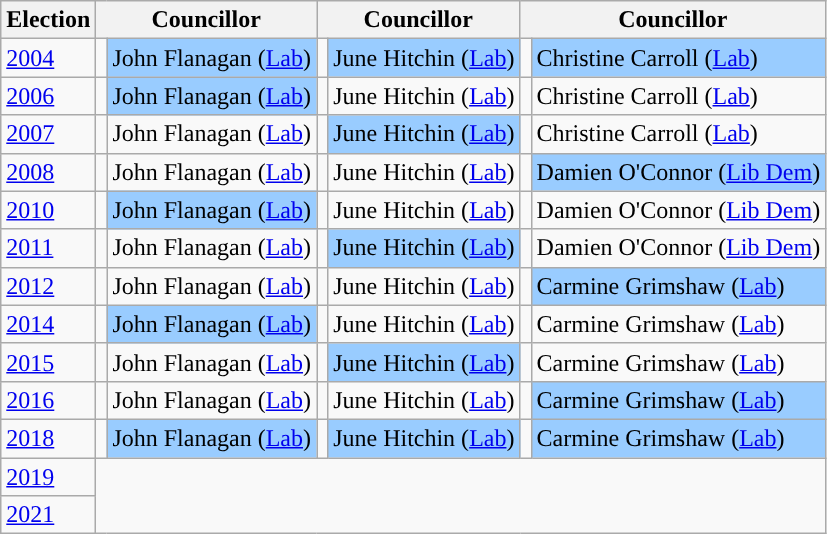<table class="wikitable">
<tr>
<th>Election</th>
<th colspan="2">Councillor</th>
<th colspan="2">Councillor</th>
<th colspan="2">Councillor</th>
</tr>
<tr>
<td><a href='#'>2004</a></td>
<td style="background-color: "></td>
<td bgcolor="#99CCFF">John Flanagan (<a href='#'>Lab</a>)</td>
<td style="background-color: "></td>
<td bgcolor="#99CCFF">June Hitchin (<a href='#'>Lab</a>)</td>
<td style="background-color: "></td>
<td bgcolor="#99CCFF">Christine Carroll (<a href='#'>Lab</a>)</td>
</tr>
<tr>
<td><a href='#'>2006</a></td>
<td style="background-color: "></td>
<td bgcolor="#99CCFF">John Flanagan (<a href='#'>Lab</a>)</td>
<td style="background-color: "></td>
<td>June Hitchin (<a href='#'>Lab</a>)</td>
<td style="background-color: "></td>
<td>Christine Carroll (<a href='#'>Lab</a>)</td>
</tr>
<tr>
<td><a href='#'>2007</a></td>
<td style="background-color: "></td>
<td>John Flanagan (<a href='#'>Lab</a>)</td>
<td style="background-color: "></td>
<td bgcolor="#99CCFF">June Hitchin (<a href='#'>Lab</a>)</td>
<td style="background-color: "></td>
<td>Christine Carroll (<a href='#'>Lab</a>)</td>
</tr>
<tr>
<td><a href='#'>2008</a></td>
<td style="background-color: "></td>
<td>John Flanagan (<a href='#'>Lab</a>)</td>
<td style="background-color: "></td>
<td>June Hitchin (<a href='#'>Lab</a>)</td>
<td style="background-color: "></td>
<td bgcolor="#99CCFF">Damien O'Connor (<a href='#'>Lib Dem</a>)</td>
</tr>
<tr>
<td><a href='#'>2010</a></td>
<td style="background-color: "></td>
<td bgcolor="#99CCFF">John Flanagan (<a href='#'>Lab</a>)</td>
<td style="background-color: "></td>
<td>June Hitchin (<a href='#'>Lab</a>)</td>
<td style="background-color: "></td>
<td>Damien O'Connor (<a href='#'>Lib Dem</a>)</td>
</tr>
<tr>
<td><a href='#'>2011</a></td>
<td style="background-color: "></td>
<td>John Flanagan (<a href='#'>Lab</a>)</td>
<td style="background-color: "></td>
<td bgcolor="#99CCFF">June Hitchin (<a href='#'>Lab</a>)</td>
<td style="background-color: "></td>
<td>Damien O'Connor (<a href='#'>Lib Dem</a>)</td>
</tr>
<tr>
<td><a href='#'>2012</a></td>
<td style="background-color: "></td>
<td>John Flanagan (<a href='#'>Lab</a>)</td>
<td style="background-color: "></td>
<td>June Hitchin (<a href='#'>Lab</a>)</td>
<td style="background-color: "></td>
<td bgcolor="#99CCFF">Carmine Grimshaw (<a href='#'>Lab</a>)</td>
</tr>
<tr>
<td><a href='#'>2014</a></td>
<td style="background-color: "></td>
<td bgcolor="#99CCFF">John Flanagan (<a href='#'>Lab</a>)</td>
<td style="background-color: "></td>
<td>June Hitchin (<a href='#'>Lab</a>)</td>
<td style="background-color: "></td>
<td>Carmine Grimshaw (<a href='#'>Lab</a>)</td>
</tr>
<tr>
<td><a href='#'>2015</a></td>
<td style="background-color: "></td>
<td>John Flanagan (<a href='#'>Lab</a>)</td>
<td style="background-color: "></td>
<td bgcolor="#99CCFF">June Hitchin (<a href='#'>Lab</a>)</td>
<td style="background-color: "></td>
<td>Carmine Grimshaw (<a href='#'>Lab</a>)</td>
</tr>
<tr>
<td><a href='#'>2016</a></td>
<td style="background-color: "></td>
<td>John Flanagan (<a href='#'>Lab</a>)</td>
<td style="background-color: "></td>
<td>June Hitchin (<a href='#'>Lab</a>)</td>
<td style="background-color: "></td>
<td bgcolor="#99CCFF">Carmine Grimshaw (<a href='#'>Lab</a>)</td>
</tr>
<tr>
<td><a href='#'>2018</a></td>
<td style="background-color: "></td>
<td bgcolor="#99CCFF">John Flanagan (<a href='#'>Lab</a>)</td>
<td style="background-color: "></td>
<td bgcolor="#99CCFF">June Hitchin (<a href='#'>Lab</a>)</td>
<td style="background-color: "></td>
<td bgcolor="#99CCFF">Carmine Grimshaw (<a href='#'>Lab</a>)</td>
</tr>
<tr>
<td><a href='#'>2019</a><br>

</td>
</tr>
<tr>
<td><a href='#'>2021</a><br>

</td>
</tr>
</table>
